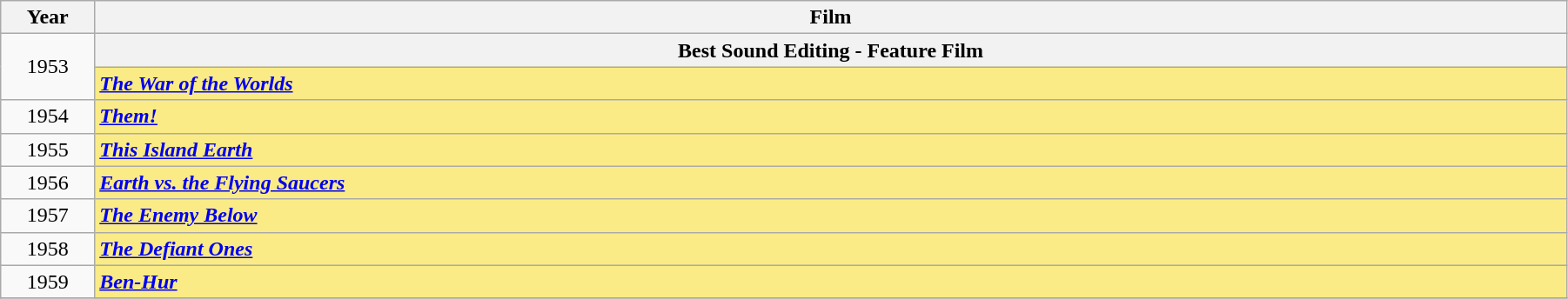<table class="wikitable" width="95%" cellpadding="5">
<tr>
<th width="6%">Year</th>
<th width="100%">Film</th>
</tr>
<tr>
<td rowspan=2 style="text-align:center">1953</td>
<th colspan="2">Best Sound Editing - Feature Film</th>
</tr>
<tr style="background:#FAEB86;">
<td><strong><em><a href='#'>The War of the Worlds</a></em></strong></td>
</tr>
<tr>
<td rowspan=1 style="text-align:center">1954</td>
<td style="background:#FAEB86;"><strong><em><a href='#'>Them!</a></em></strong></td>
</tr>
<tr>
<td rowspan=1 style="text-align:center">1955</td>
<td style="background:#FAEB86;"><strong><em><a href='#'>This Island Earth</a></em></strong></td>
</tr>
<tr>
<td rowspan=1 style="text-align:center">1956</td>
<td style="background:#FAEB86;"><strong><em><a href='#'>Earth vs. the Flying Saucers</a></em></strong></td>
</tr>
<tr>
<td rowspan=1 style="text-align:center">1957</td>
<td style="background:#FAEB86;"><strong><em><a href='#'>The Enemy Below</a></em></strong></td>
</tr>
<tr>
<td rowspan=1 style="text-align:center">1958</td>
<td style="background:#FAEB86;"><strong><em><a href='#'>The Defiant Ones</a></em></strong></td>
</tr>
<tr>
<td rowspan=1 style="text-align:center">1959</td>
<td style="background:#FAEB86;"><strong><em><a href='#'>Ben-Hur</a></em></strong></td>
</tr>
<tr>
</tr>
</table>
